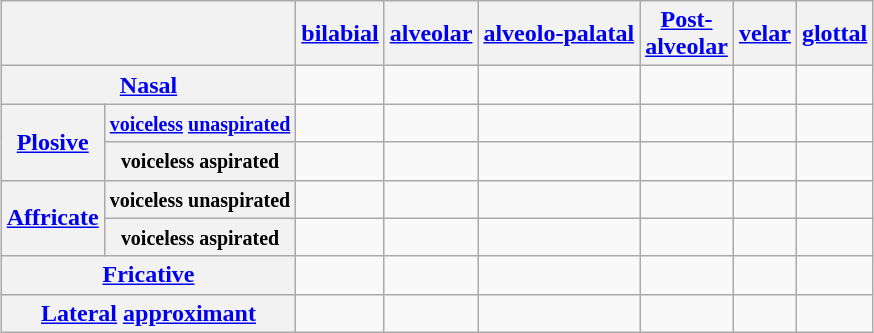<table class="wikitable" style="text-align:center; margin:1em auto 1em auto">
<tr>
<th colspan=2> </th>
<th><a href='#'>bilabial</a></th>
<th><a href='#'>alveolar</a></th>
<th><a href='#'>alveolo-palatal</a></th>
<th><a href='#'>Post-<br>alveolar</a></th>
<th><a href='#'>velar</a></th>
<th><a href='#'>glottal</a></th>
</tr>
<tr>
<th colspan=2><a href='#'>Nasal</a></th>
<td></td>
<td></td>
<td></td>
<td> </td>
<td></td>
<td> </td>
</tr>
<tr>
<th rowspan=2><a href='#'>Plosive</a></th>
<th><small> <a href='#'>voiceless</a> <a href='#'>unaspirated</a></small></th>
<td></td>
<td></td>
<td> </td>
<td> </td>
<td></td>
<td> </td>
</tr>
<tr>
<th><small>voiceless aspirated</small></th>
<td></td>
<td></td>
<td> </td>
<td> </td>
<td></td>
<td> </td>
</tr>
<tr>
<th rowspan=2><a href='#'>Affricate</a></th>
<th><small>voiceless unaspirated</small></th>
<td> </td>
<td></td>
<td></td>
<td></td>
<td> </td>
<td> </td>
</tr>
<tr>
<th><small>voiceless aspirated</small></th>
<td> </td>
<td></td>
<td></td>
<td></td>
<td> </td>
<td> </td>
</tr>
<tr>
<th colspan=2><a href='#'>Fricative</a></th>
<td></td>
<td></td>
<td></td>
<td></td>
<td> </td>
<td></td>
</tr>
<tr>
<th colspan=2><a href='#'>Lateral</a> <a href='#'>approximant</a></th>
<td> </td>
<td></td>
<td> </td>
<td> </td>
<td> </td>
<td> </td>
</tr>
</table>
